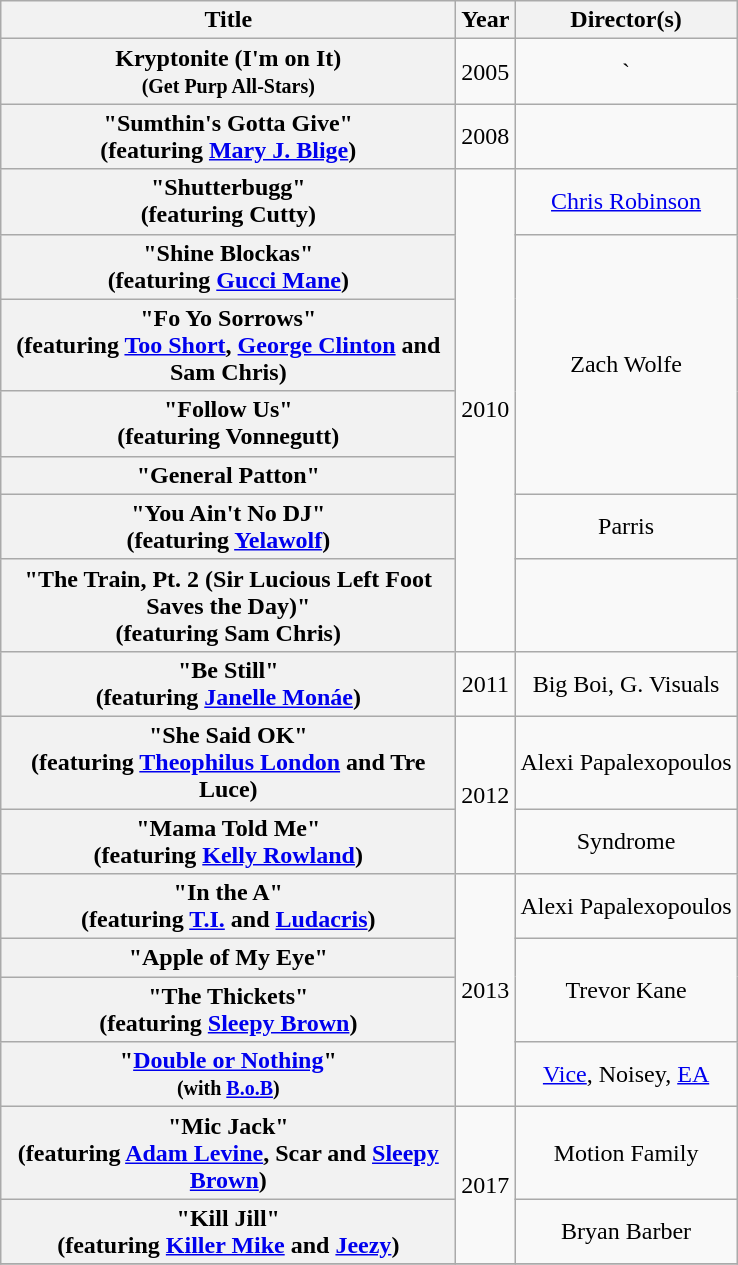<table class="wikitable plainrowheaders" style="text-align:center;">
<tr>
<th scope="col" style="width:18.5em;">Title</th>
<th scope="col">Year</th>
<th scope="col">Director(s)</th>
</tr>
<tr>
<th>Kryptonite (I'm on It)<br><small>(Get Purp All-Stars)</small></th>
<td>2005</td>
<td>`</td>
</tr>
<tr>
<th scope="row">"Sumthin's Gotta Give"<br><span>(featuring <a href='#'>Mary J. Blige</a>)</span></th>
<td>2008</td>
<td></td>
</tr>
<tr>
<th scope="row">"Shutterbugg"<br><span>(featuring Cutty)</span></th>
<td rowspan="7">2010</td>
<td><a href='#'>Chris Robinson</a></td>
</tr>
<tr>
<th scope="row">"Shine Blockas"<br><span>(featuring <a href='#'>Gucci Mane</a>)</span></th>
<td rowspan="4">Zach Wolfe</td>
</tr>
<tr>
<th scope="row">"Fo Yo Sorrows"<br><span>(featuring <a href='#'>Too Short</a>, <a href='#'>George Clinton</a> and Sam Chris)</span></th>
</tr>
<tr>
<th scope="row">"Follow Us"<br><span>(featuring Vonnegutt)</span></th>
</tr>
<tr>
<th scope="row">"General Patton"</th>
</tr>
<tr>
<th scope="row">"You Ain't No DJ"<br><span>(featuring <a href='#'>Yelawolf</a>)</span></th>
<td>Parris</td>
</tr>
<tr>
<th scope="row">"The Train, Pt. 2 (Sir Lucious Left Foot Saves the Day)"<br><span>(featuring Sam Chris)</span></th>
<td></td>
</tr>
<tr>
<th scope="row">"Be Still"<br><span>(featuring <a href='#'>Janelle Monáe</a>)</span></th>
<td>2011</td>
<td>Big Boi, G. Visuals</td>
</tr>
<tr>
<th scope="row">"She Said OK"<br><span>(featuring <a href='#'>Theophilus London</a> and Tre Luce)</span></th>
<td rowspan="2">2012</td>
<td>Alexi Papalexopoulos</td>
</tr>
<tr>
<th scope="row">"Mama Told Me"<br><span>(featuring <a href='#'>Kelly Rowland</a>)</span></th>
<td>Syndrome</td>
</tr>
<tr>
<th scope="row">"In the A"<br><span>(featuring <a href='#'>T.I.</a> and <a href='#'>Ludacris</a>)</span></th>
<td rowspan="4">2013</td>
<td>Alexi Papalexopoulos</td>
</tr>
<tr>
<th scope="row">"Apple of My Eye"</th>
<td rowspan="2">Trevor Kane</td>
</tr>
<tr>
<th scope="row">"The Thickets"<br><span>(featuring <a href='#'>Sleepy Brown</a>)</span></th>
</tr>
<tr>
<th scope="row">"<a href='#'>Double or Nothing</a>"<br><small>(with <a href='#'>B.o.B</a>)</small></th>
<td><a href='#'>Vice</a>, Noisey, <a href='#'>EA</a></td>
</tr>
<tr>
<th scope="row">"Mic Jack"<br><span>(featuring <a href='#'>Adam Levine</a>, Scar and <a href='#'>Sleepy Brown</a>)</span></th>
<td rowspan="2">2017</td>
<td>Motion Family</td>
</tr>
<tr>
<th scope="row">"Kill Jill"<br><span>(featuring <a href='#'>Killer Mike</a> and <a href='#'>Jeezy</a>)</span></th>
<td>Bryan Barber</td>
</tr>
<tr>
</tr>
</table>
